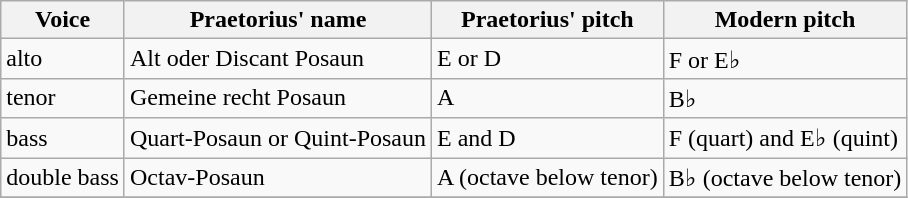<table class="wikitable">
<tr>
<th>Voice</th>
<th>Praetorius' name</th>
<th>Praetorius' pitch</th>
<th>Modern pitch</th>
</tr>
<tr>
<td>alto</td>
<td>Alt oder Discant Posaun</td>
<td>E or D</td>
<td>F or E♭</td>
</tr>
<tr>
<td>tenor</td>
<td>Gemeine recht Posaun</td>
<td>A</td>
<td>B♭</td>
</tr>
<tr>
<td>bass</td>
<td>Quart-Posaun or Quint-Posaun</td>
<td>E and D</td>
<td>F (quart) and E♭ (quint)</td>
</tr>
<tr>
<td>double bass</td>
<td>Octav-Posaun</td>
<td>A (octave below tenor)</td>
<td>B♭ (octave below tenor)</td>
</tr>
<tr>
</tr>
</table>
